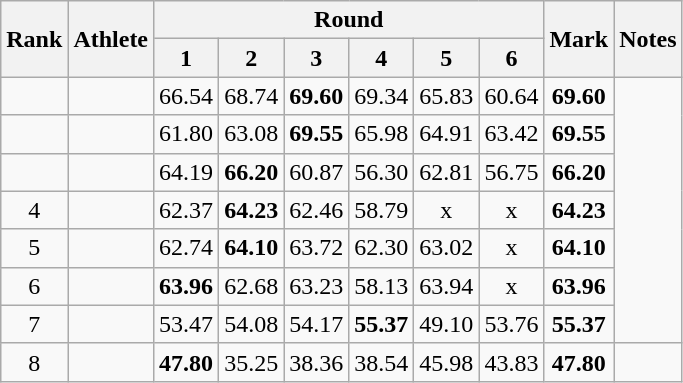<table class="wikitable sortable"  style="text-align:center">
<tr>
<th rowspan=2>Rank</th>
<th rowspan=2>Athlete</th>
<th colspan=6>Round</th>
<th rowspan=2>Mark</th>
<th rowspan=2>Notes</th>
</tr>
<tr>
<th>1</th>
<th>2</th>
<th>3</th>
<th>4</th>
<th>5</th>
<th>6</th>
</tr>
<tr>
<td></td>
<td align="left"></td>
<td>66.54</td>
<td>68.74</td>
<td><strong>69.60</strong></td>
<td>69.34</td>
<td>65.83</td>
<td>60.64</td>
<td><strong>69.60</strong></td>
</tr>
<tr>
<td></td>
<td align="left"></td>
<td>61.80</td>
<td>63.08</td>
<td><strong>69.55</strong></td>
<td>65.98</td>
<td>64.91</td>
<td>63.42</td>
<td><strong>69.55</strong></td>
</tr>
<tr>
<td></td>
<td align="left"></td>
<td>64.19</td>
<td><strong>66.20</strong></td>
<td>60.87</td>
<td>56.30</td>
<td>62.81</td>
<td>56.75</td>
<td><strong>66.20</strong></td>
</tr>
<tr>
<td>4</td>
<td align="left"></td>
<td>62.37</td>
<td><strong>64.23</strong></td>
<td>62.46</td>
<td>58.79</td>
<td>x</td>
<td>x</td>
<td><strong>64.23</strong></td>
</tr>
<tr>
<td>5</td>
<td align="left"></td>
<td>62.74</td>
<td><strong>64.10</strong></td>
<td>63.72</td>
<td>62.30</td>
<td>63.02</td>
<td>x</td>
<td><strong>64.10</strong></td>
</tr>
<tr>
<td>6</td>
<td align="left"></td>
<td><strong>63.96</strong></td>
<td>62.68</td>
<td>63.23</td>
<td>58.13</td>
<td>63.94</td>
<td>x</td>
<td><strong>63.96</strong></td>
</tr>
<tr>
<td>7</td>
<td align="left"></td>
<td>53.47</td>
<td>54.08</td>
<td>54.17</td>
<td><strong>55.37</strong></td>
<td>49.10</td>
<td>53.76</td>
<td><strong>55.37</strong></td>
</tr>
<tr>
<td>8</td>
<td align="left"></td>
<td><strong>47.80</strong></td>
<td>35.25</td>
<td>38.36</td>
<td>38.54</td>
<td>45.98</td>
<td>43.83</td>
<td><strong>47.80</strong></td>
<td></td>
</tr>
</table>
